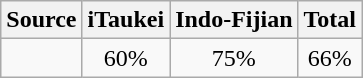<table class=wikitable style=text-align:center>
<tr>
<th>Source</th>
<th>iTaukei</th>
<th>Indo-Fijian</th>
<th>Total</th>
</tr>
<tr>
<td></td>
<td>60%</td>
<td>75%</td>
<td>66%</td>
</tr>
</table>
